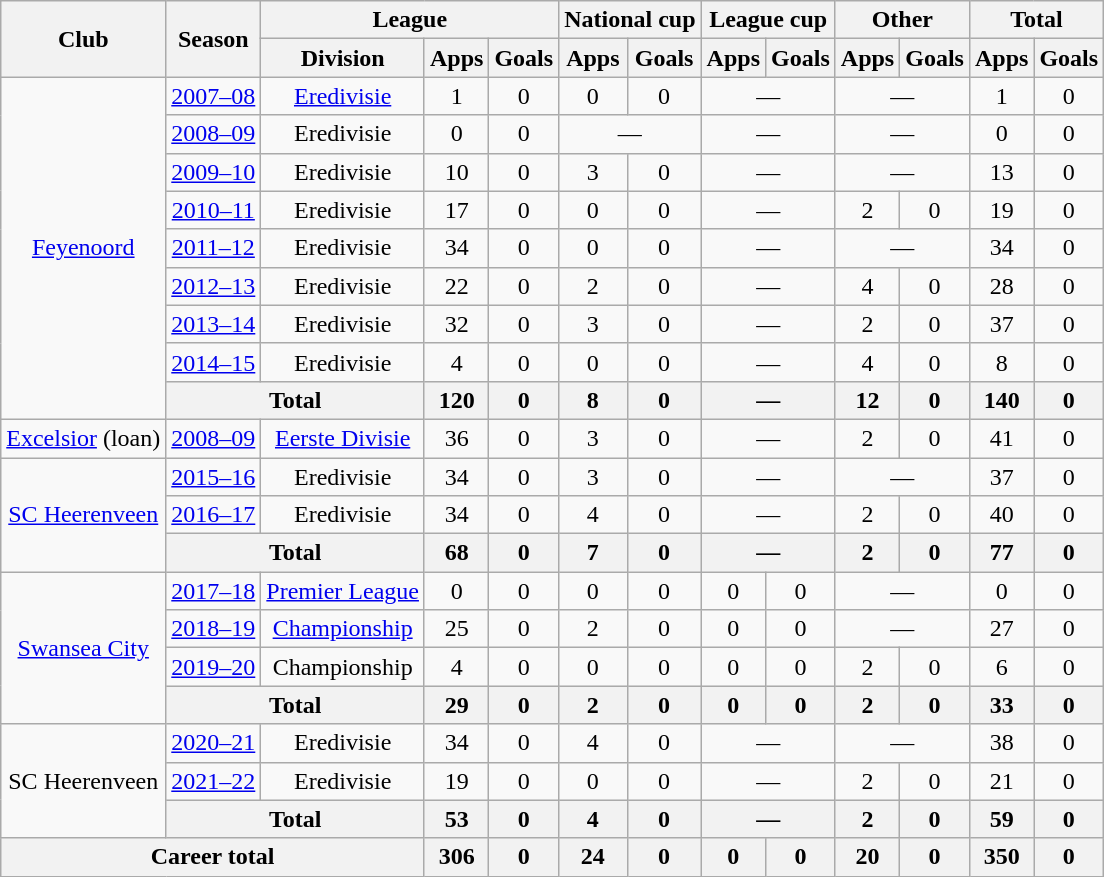<table class=wikitable style="text-align: center">
<tr>
<th rowspan="2">Club</th>
<th rowspan="2">Season</th>
<th colspan="3">League</th>
<th colspan="2">National cup</th>
<th colspan="2">League cup</th>
<th colspan="2">Other</th>
<th colspan="2">Total</th>
</tr>
<tr>
<th>Division</th>
<th>Apps</th>
<th>Goals</th>
<th>Apps</th>
<th>Goals</th>
<th>Apps</th>
<th>Goals</th>
<th>Apps</th>
<th>Goals</th>
<th>Apps</th>
<th>Goals</th>
</tr>
<tr>
<td rowspan="9"><a href='#'>Feyenoord</a></td>
<td><a href='#'>2007–08</a></td>
<td><a href='#'>Eredivisie</a></td>
<td>1</td>
<td>0</td>
<td>0</td>
<td>0</td>
<td colspan="2">—</td>
<td colspan="2">—</td>
<td>1</td>
<td>0</td>
</tr>
<tr>
<td><a href='#'>2008–09</a></td>
<td>Eredivisie</td>
<td>0</td>
<td>0</td>
<td colspan="2">—</td>
<td colspan="2">—</td>
<td colspan="2">—</td>
<td>0</td>
<td>0</td>
</tr>
<tr>
<td><a href='#'>2009–10</a></td>
<td>Eredivisie</td>
<td>10</td>
<td>0</td>
<td>3</td>
<td>0</td>
<td colspan="2">—</td>
<td colspan="2">—</td>
<td>13</td>
<td>0</td>
</tr>
<tr>
<td><a href='#'>2010–11</a></td>
<td>Eredivisie</td>
<td>17</td>
<td>0</td>
<td>0</td>
<td>0</td>
<td colspan="2">—</td>
<td>2</td>
<td>0</td>
<td>19</td>
<td>0</td>
</tr>
<tr>
<td><a href='#'>2011–12</a></td>
<td>Eredivisie</td>
<td>34</td>
<td>0</td>
<td>0</td>
<td>0</td>
<td colspan="2">—</td>
<td colspan="2">—</td>
<td>34</td>
<td>0</td>
</tr>
<tr>
<td><a href='#'>2012–13</a></td>
<td>Eredivisie</td>
<td>22</td>
<td>0</td>
<td>2</td>
<td>0</td>
<td colspan="2">—</td>
<td>4</td>
<td>0</td>
<td>28</td>
<td>0</td>
</tr>
<tr>
<td><a href='#'>2013–14</a></td>
<td>Eredivisie</td>
<td>32</td>
<td>0</td>
<td>3</td>
<td>0</td>
<td colspan="2">—</td>
<td>2</td>
<td>0</td>
<td>37</td>
<td>0</td>
</tr>
<tr>
<td><a href='#'>2014–15</a></td>
<td>Eredivisie</td>
<td>4</td>
<td>0</td>
<td>0</td>
<td>0</td>
<td colspan="2">—</td>
<td>4</td>
<td>0</td>
<td>8</td>
<td>0</td>
</tr>
<tr>
<th colspan="2">Total</th>
<th>120</th>
<th>0</th>
<th>8</th>
<th>0</th>
<th colspan="2">—</th>
<th>12</th>
<th>0</th>
<th>140</th>
<th>0</th>
</tr>
<tr>
<td><a href='#'>Excelsior</a> (loan)</td>
<td><a href='#'>2008–09</a></td>
<td><a href='#'>Eerste Divisie</a></td>
<td>36</td>
<td>0</td>
<td>3</td>
<td>0</td>
<td colspan="2">—</td>
<td>2</td>
<td>0</td>
<td>41</td>
<td>0</td>
</tr>
<tr>
<td rowspan="3"><a href='#'>SC Heerenveen</a></td>
<td><a href='#'>2015–16</a></td>
<td>Eredivisie</td>
<td>34</td>
<td>0</td>
<td>3</td>
<td>0</td>
<td colspan="2">—</td>
<td colspan="2">—</td>
<td>37</td>
<td>0</td>
</tr>
<tr>
<td><a href='#'>2016–17</a></td>
<td>Eredivisie</td>
<td>34</td>
<td>0</td>
<td>4</td>
<td>0</td>
<td colspan="2">—</td>
<td>2</td>
<td>0</td>
<td>40</td>
<td>0</td>
</tr>
<tr>
<th colspan="2">Total</th>
<th>68</th>
<th>0</th>
<th>7</th>
<th>0</th>
<th colspan="2">—</th>
<th>2</th>
<th>0</th>
<th>77</th>
<th>0</th>
</tr>
<tr>
<td rowspan="4"><a href='#'>Swansea City</a></td>
<td><a href='#'>2017–18</a></td>
<td><a href='#'>Premier League</a></td>
<td>0</td>
<td>0</td>
<td>0</td>
<td>0</td>
<td>0</td>
<td>0</td>
<td colspan="2">—</td>
<td>0</td>
<td>0</td>
</tr>
<tr>
<td><a href='#'>2018–19</a></td>
<td><a href='#'>Championship</a></td>
<td>25</td>
<td>0</td>
<td>2</td>
<td>0</td>
<td>0</td>
<td>0</td>
<td colspan="2">—</td>
<td>27</td>
<td>0</td>
</tr>
<tr>
<td><a href='#'>2019–20</a></td>
<td>Championship</td>
<td>4</td>
<td>0</td>
<td>0</td>
<td>0</td>
<td>0</td>
<td>0</td>
<td>2</td>
<td>0</td>
<td>6</td>
<td>0</td>
</tr>
<tr>
<th colspan="2">Total</th>
<th>29</th>
<th>0</th>
<th>2</th>
<th>0</th>
<th>0</th>
<th>0</th>
<th>2</th>
<th>0</th>
<th>33</th>
<th>0</th>
</tr>
<tr>
<td rowspan="3">SC Heerenveen</td>
<td><a href='#'>2020–21</a></td>
<td>Eredivisie</td>
<td>34</td>
<td>0</td>
<td>4</td>
<td>0</td>
<td colspan="2">—</td>
<td colspan="2">—</td>
<td>38</td>
<td>0</td>
</tr>
<tr>
<td><a href='#'>2021–22</a></td>
<td>Eredivisie</td>
<td>19</td>
<td>0</td>
<td>0</td>
<td>0</td>
<td colspan="2">—</td>
<td>2</td>
<td>0</td>
<td>21</td>
<td>0</td>
</tr>
<tr>
<th colspan="2">Total</th>
<th>53</th>
<th>0</th>
<th>4</th>
<th>0</th>
<th colspan="2">—</th>
<th>2</th>
<th>0</th>
<th>59</th>
<th>0</th>
</tr>
<tr>
<th colspan="3">Career total</th>
<th>306</th>
<th>0</th>
<th>24</th>
<th>0</th>
<th>0</th>
<th>0</th>
<th>20</th>
<th>0</th>
<th>350</th>
<th>0</th>
</tr>
</table>
